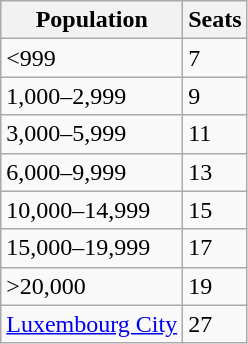<table class="wikitable" style="text-align:left; font-size:100%;">
<tr>
<th align="center">Population</th>
<th align="center">Seats</th>
</tr>
<tr>
<td><999</td>
<td>7</td>
</tr>
<tr>
<td>1,000–2,999</td>
<td>9</td>
</tr>
<tr>
<td>3,000–5,999</td>
<td>11</td>
</tr>
<tr>
<td>6,000–9,999</td>
<td>13</td>
</tr>
<tr>
<td>10,000–14,999</td>
<td>15</td>
</tr>
<tr>
<td>15,000–19,999</td>
<td>17</td>
</tr>
<tr>
<td>>20,000</td>
<td>19</td>
</tr>
<tr>
<td><a href='#'>Luxembourg City</a></td>
<td>27</td>
</tr>
</table>
